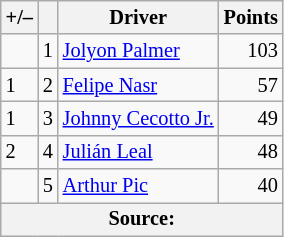<table class="wikitable" style="font-size: 85%;">
<tr>
<th scope="col">+/–</th>
<th scope="col"></th>
<th scope="col">Driver</th>
<th scope="col">Points</th>
</tr>
<tr>
<td align="left"></td>
<td align="center">1</td>
<td> <a href='#'>Jolyon Palmer</a></td>
<td align="right">103</td>
</tr>
<tr>
<td align="left"> 1</td>
<td align="center">2</td>
<td> <a href='#'>Felipe Nasr</a></td>
<td align="right">57</td>
</tr>
<tr>
<td align="left"> 1</td>
<td align="center">3</td>
<td> <a href='#'>Johnny Cecotto Jr.</a></td>
<td align="right">49</td>
</tr>
<tr>
<td align="left"> 2</td>
<td align="center">4</td>
<td> <a href='#'>Julián Leal</a></td>
<td align="right">48</td>
</tr>
<tr>
<td align="left"></td>
<td align="center">5</td>
<td> <a href='#'>Arthur Pic</a></td>
<td align="right">40</td>
</tr>
<tr>
<th colspan="4">Source:</th>
</tr>
</table>
